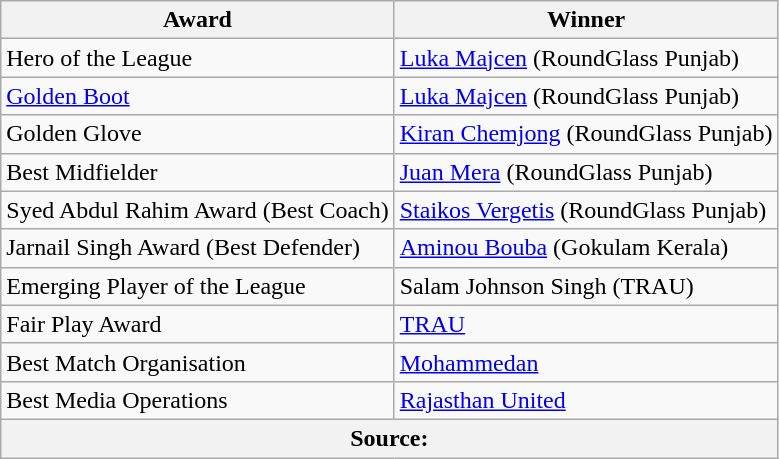<table class="wikitable">
<tr>
<th>Award</th>
<th>Winner</th>
</tr>
<tr>
<td>Hero of the League</td>
<td> <a href='#'>Luka Majcen</a> (RoundGlass Punjab)</td>
</tr>
<tr>
<td><a href='#'>Golden Boot</a></td>
<td> <a href='#'>Luka Majcen</a> (RoundGlass Punjab)</td>
</tr>
<tr>
<td>Golden Glove</td>
<td> <a href='#'>Kiran Chemjong</a> (RoundGlass Punjab)</td>
</tr>
<tr>
<td>Best Midfielder</td>
<td> <a href='#'>Juan Mera</a> (RoundGlass Punjab)</td>
</tr>
<tr>
<td>Syed Abdul Rahim Award (Best Coach)</td>
<td> <a href='#'>Staikos Vergetis</a> (RoundGlass Punjab)</td>
</tr>
<tr>
<td>Jarnail Singh Award (Best Defender)</td>
<td> <a href='#'>Aminou Bouba</a> (Gokulam Kerala)</td>
</tr>
<tr>
<td>Emerging Player of the League</td>
<td> Salam Johnson Singh (TRAU)</td>
</tr>
<tr>
<td>Fair Play Award</td>
<td><a href='#'>TRAU</a></td>
</tr>
<tr>
<td>Best Match Organisation</td>
<td><a href='#'>Mohammedan</a></td>
</tr>
<tr>
<td>Best Media Operations</td>
<td><a href='#'>Rajasthan United</a></td>
</tr>
<tr>
<th colspan="2">Source: </th>
</tr>
</table>
